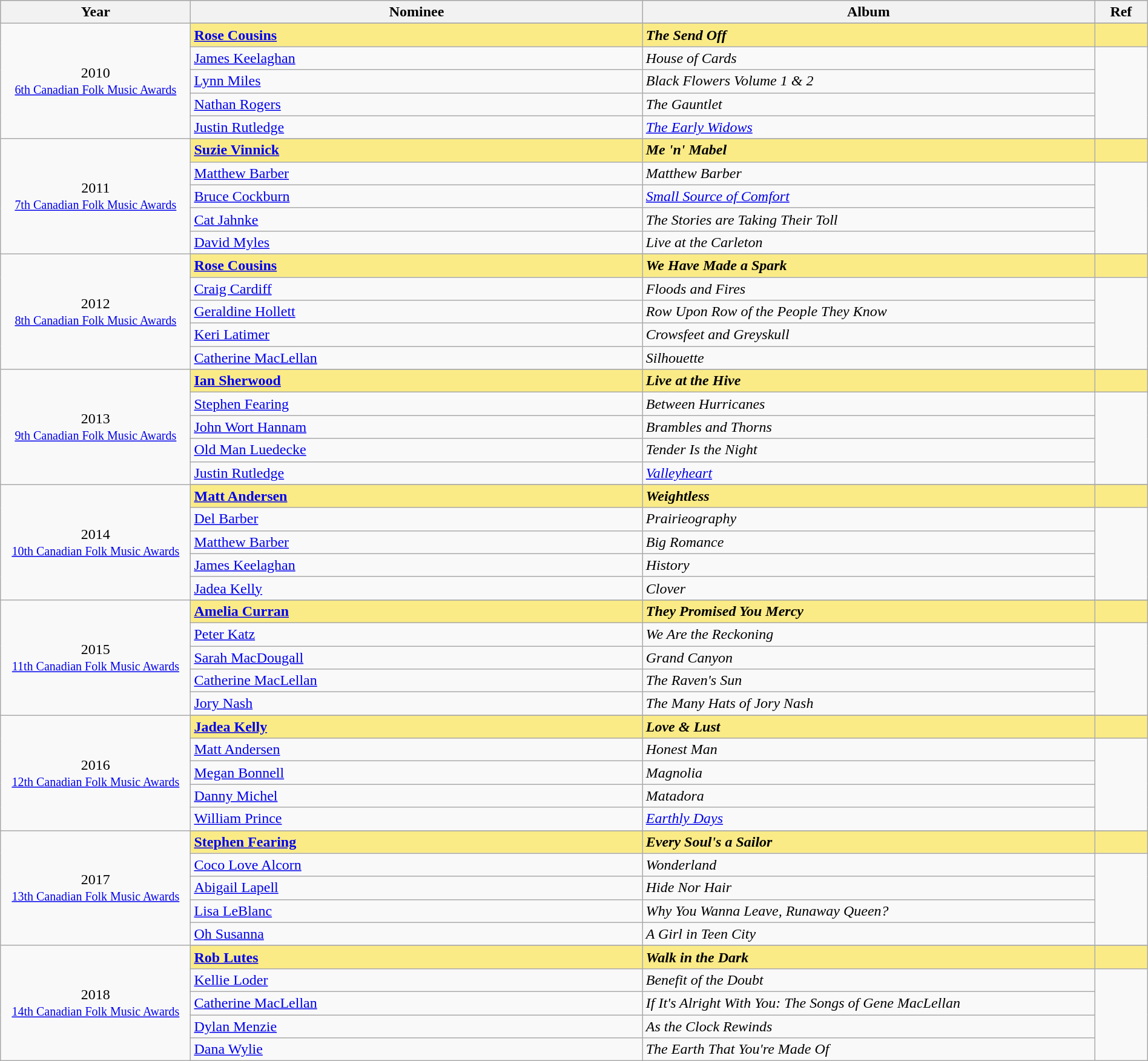<table class="wikitable" style="width:100%;">
<tr style="background:#bebebe;">
<th style="width:8%;">Year</th>
<th style="width:19%;">Nominee</th>
<th style="width:19%;">Album</th>
<th style="width:2%;">Ref</th>
</tr>
<tr>
<td rowspan="6" align="center">2010 <br> <small><a href='#'>6th Canadian Folk Music Awards</a></small></td>
</tr>
<tr style="background:#FAEB86;">
<td><strong><a href='#'>Rose Cousins</a></strong></td>
<td><strong><em>The Send Off</em></strong></td>
<td></td>
</tr>
<tr>
<td><a href='#'>James Keelaghan</a></td>
<td><em>House of Cards</em></td>
<td rowspan=4></td>
</tr>
<tr>
<td><a href='#'>Lynn Miles</a></td>
<td><em>Black Flowers Volume 1 & 2</em></td>
</tr>
<tr>
<td><a href='#'>Nathan Rogers</a></td>
<td><em>The Gauntlet</em></td>
</tr>
<tr>
<td><a href='#'>Justin Rutledge</a></td>
<td><em><a href='#'>The Early Widows</a></em></td>
</tr>
<tr>
<td rowspan="6" align="center">2011 <br> <small><a href='#'>7th Canadian Folk Music Awards</a></small></td>
</tr>
<tr style="background:#FAEB86;">
<td><strong><a href='#'>Suzie Vinnick</a></strong></td>
<td><strong><em>Me 'n' Mabel</em></strong></td>
<td></td>
</tr>
<tr>
<td><a href='#'>Matthew Barber</a></td>
<td><em>Matthew Barber</em></td>
<td rowspan=4></td>
</tr>
<tr>
<td><a href='#'>Bruce Cockburn</a></td>
<td><em><a href='#'>Small Source of Comfort</a></em></td>
</tr>
<tr>
<td><a href='#'>Cat Jahnke</a></td>
<td><em>The Stories are Taking Their Toll</em></td>
</tr>
<tr>
<td><a href='#'>David Myles</a></td>
<td><em>Live at the Carleton</em></td>
</tr>
<tr>
<td rowspan="6" align="center">2012 <br> <small><a href='#'>8th Canadian Folk Music Awards</a></small></td>
</tr>
<tr style="background:#FAEB86;">
<td><strong><a href='#'>Rose Cousins</a></strong></td>
<td><strong><em>We Have Made a Spark</em></strong></td>
<td></td>
</tr>
<tr>
<td><a href='#'>Craig Cardiff</a></td>
<td><em>Floods and Fires</em></td>
<td rowspan=4></td>
</tr>
<tr>
<td><a href='#'>Geraldine Hollett</a></td>
<td><em>Row Upon Row of the People They Know</em></td>
</tr>
<tr>
<td><a href='#'>Keri Latimer</a></td>
<td><em>Crowsfeet and Greyskull</em></td>
</tr>
<tr>
<td><a href='#'>Catherine MacLellan</a></td>
<td><em>Silhouette</em></td>
</tr>
<tr>
<td rowspan="6" align="center">2013 <br> <small><a href='#'>9th Canadian Folk Music Awards</a></small></td>
</tr>
<tr style="background:#FAEB86;">
<td><strong><a href='#'>Ian Sherwood</a></strong></td>
<td><strong><em>Live at the Hive</em></strong></td>
<td></td>
</tr>
<tr>
<td><a href='#'>Stephen Fearing</a></td>
<td><em>Between Hurricanes</em></td>
<td rowspan=4></td>
</tr>
<tr>
<td><a href='#'>John Wort Hannam</a></td>
<td><em>Brambles and Thorns</em></td>
</tr>
<tr>
<td><a href='#'>Old Man Luedecke</a></td>
<td><em>Tender Is the Night</em></td>
</tr>
<tr>
<td><a href='#'>Justin Rutledge</a></td>
<td><em><a href='#'>Valleyheart</a></em></td>
</tr>
<tr>
<td rowspan="6" align="center">2014 <br> <small><a href='#'>10th Canadian Folk Music Awards</a></small></td>
</tr>
<tr style="background:#FAEB86;">
<td><strong><a href='#'>Matt Andersen</a></strong></td>
<td><strong><em>Weightless</em></strong></td>
<td></td>
</tr>
<tr>
<td><a href='#'>Del Barber</a></td>
<td><em>Prairieography</em></td>
<td rowspan=4></td>
</tr>
<tr>
<td><a href='#'>Matthew Barber</a></td>
<td><em>Big Romance</em></td>
</tr>
<tr>
<td><a href='#'>James Keelaghan</a></td>
<td><em>History</em></td>
</tr>
<tr>
<td><a href='#'>Jadea Kelly</a></td>
<td><em>Clover</em></td>
</tr>
<tr>
<td rowspan="6" align="center">2015 <br> <small><a href='#'>11th Canadian Folk Music Awards</a></small></td>
</tr>
<tr style="background:#FAEB86;">
<td><strong><a href='#'>Amelia Curran</a></strong></td>
<td><strong><em>They Promised You Mercy</em></strong></td>
<td></td>
</tr>
<tr>
<td><a href='#'>Peter Katz</a></td>
<td><em>We Are the Reckoning</em></td>
<td rowspan=4></td>
</tr>
<tr>
<td><a href='#'>Sarah MacDougall</a></td>
<td><em>Grand Canyon</em></td>
</tr>
<tr>
<td><a href='#'>Catherine MacLellan</a></td>
<td><em>The Raven's Sun</em></td>
</tr>
<tr>
<td><a href='#'>Jory Nash</a></td>
<td><em>The Many Hats of Jory Nash</em></td>
</tr>
<tr>
<td rowspan="6" align="center">2016 <br> <small><a href='#'>12th Canadian Folk Music Awards</a></small></td>
</tr>
<tr style="background:#FAEB86;">
<td><strong><a href='#'>Jadea Kelly</a></strong></td>
<td><strong><em>Love & Lust</em></strong></td>
<td></td>
</tr>
<tr>
<td><a href='#'>Matt Andersen</a></td>
<td><em>Honest Man</em></td>
<td rowspan=4></td>
</tr>
<tr>
<td><a href='#'>Megan Bonnell</a></td>
<td><em>Magnolia</em></td>
</tr>
<tr>
<td><a href='#'>Danny Michel</a></td>
<td><em>Matadora</em></td>
</tr>
<tr>
<td><a href='#'>William Prince</a></td>
<td><em><a href='#'>Earthly Days</a></em></td>
</tr>
<tr>
<td rowspan="6" align="center">2017 <br> <small><a href='#'>13th Canadian Folk Music Awards</a></small></td>
</tr>
<tr style="background:#FAEB86;">
<td><strong><a href='#'>Stephen Fearing</a></strong></td>
<td><strong><em>Every Soul's a Sailor</em></strong></td>
<td></td>
</tr>
<tr>
<td><a href='#'>Coco Love Alcorn</a></td>
<td><em>Wonderland</em></td>
<td rowspan=4></td>
</tr>
<tr>
<td><a href='#'>Abigail Lapell</a></td>
<td><em>Hide Nor Hair</em></td>
</tr>
<tr>
<td><a href='#'>Lisa LeBlanc</a></td>
<td><em>Why You Wanna Leave, Runaway Queen?</em></td>
</tr>
<tr>
<td><a href='#'>Oh Susanna</a></td>
<td><em>A Girl in Teen City</em></td>
</tr>
<tr>
<td rowspan="6" align="center">2018 <br> <small><a href='#'>14th Canadian Folk Music Awards</a></small></td>
</tr>
<tr style="background:#FAEB86;">
<td><strong><a href='#'>Rob Lutes</a></strong></td>
<td><strong><em>Walk in the Dark</em></strong></td>
<td></td>
</tr>
<tr>
<td><a href='#'>Kellie Loder</a></td>
<td><em>Benefit of the Doubt</em></td>
<td rowspan=4></td>
</tr>
<tr>
<td><a href='#'>Catherine MacLellan</a></td>
<td><em>If It's Alright With You: The Songs of Gene MacLellan</em></td>
</tr>
<tr>
<td><a href='#'>Dylan Menzie</a></td>
<td><em>As the Clock Rewinds</em></td>
</tr>
<tr>
<td><a href='#'>Dana Wylie</a></td>
<td><em>The Earth That You're Made Of</em></td>
</tr>
</table>
